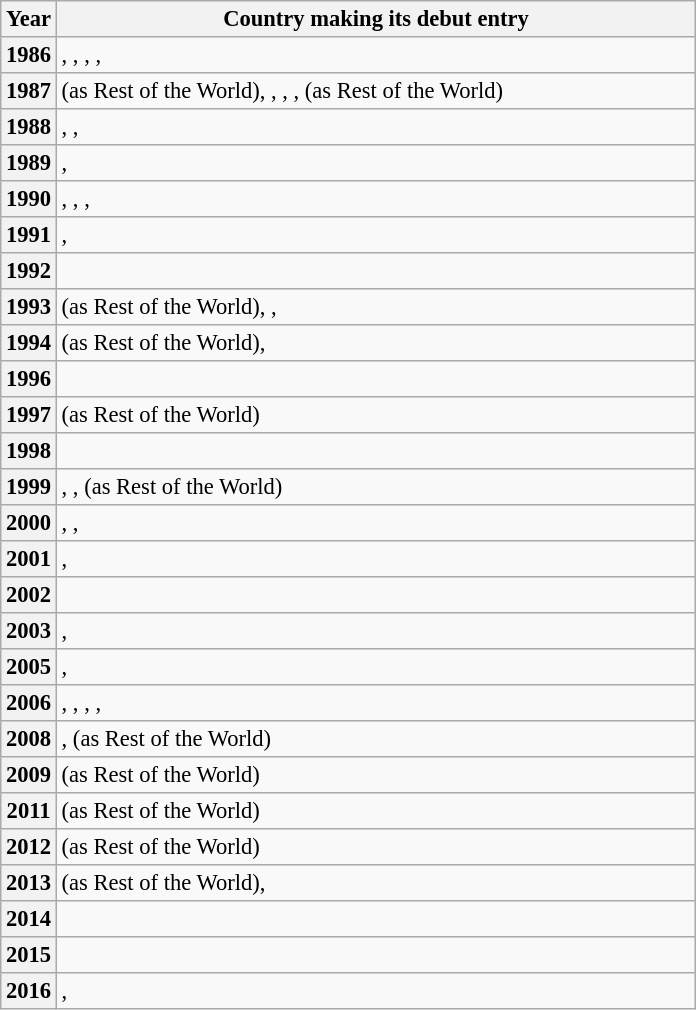<table class="wikitable" style="font-size:94%">
<tr>
<th scope="col" width=8%>Year</th>
<th>Country making its debut entry</th>
</tr>
<tr>
<th scope="row" valign="top">1986</th>
<td>, , , , </td>
</tr>
<tr>
<th scope="row" valign="top">1987</th>
<td> (as Rest of the World), , , ,  (as Rest of the World)</td>
</tr>
<tr>
<th scope="row" valign="top">1988</th>
<td>, , </td>
</tr>
<tr>
<th scope="row" valign="top">1989</th>
<td>, </td>
</tr>
<tr>
<th scope="row" valign="top">1990</th>
<td>, , , </td>
</tr>
<tr>
<th scope="row" valign="top">1991</th>
<td>, </td>
</tr>
<tr>
<th scope="row" valign="top">1992</th>
<td></td>
</tr>
<tr>
<th scope="row" valign="top">1993</th>
<td> (as Rest of the World), , </td>
</tr>
<tr>
<th scope="row" valign="top">1994</th>
<td> (as Rest of the World), </td>
</tr>
<tr>
<th scope="row" valign="top">1996</th>
<td></td>
</tr>
<tr>
<th scope="row" valign="top">1997</th>
<td> (as Rest of the World)</td>
</tr>
<tr>
<th scope="row" valign="top">1998</th>
<td></td>
</tr>
<tr>
<th scope="row" valign="top">1999</th>
<td>, ,  (as Rest of the World)</td>
</tr>
<tr>
<th scope="row" valign="top">2000</th>
<td>, , </td>
</tr>
<tr>
<th scope="row" valign="top">2001</th>
<td>, </td>
</tr>
<tr>
<th scope="row" valign="top">2002</th>
<td></td>
</tr>
<tr>
<th scope="row" valign="top">2003</th>
<td>, </td>
</tr>
<tr>
<th scope="row" valign="top">2005</th>
<td>, </td>
</tr>
<tr>
<th scope="row" valign="top">2006</th>
<td>, , , , </td>
</tr>
<tr>
<th scope="row" valign="top">2008</th>
<td>,  (as Rest of the World)</td>
</tr>
<tr>
<th scope="row" valign="top">2009</th>
<td> (as Rest of the World)</td>
</tr>
<tr>
<th scope="row" valign="top">2011</th>
<td> (as Rest of the World)</td>
</tr>
<tr>
<th scope="row" valign="top">2012</th>
<td> (as Rest of the World)</td>
</tr>
<tr>
<th scope="row" valign="top">2013</th>
<td> (as Rest of the World), </td>
</tr>
<tr>
<th scope="row" valign="top">2014</th>
<td></td>
</tr>
<tr>
<th scope="row" valign="top">2015</th>
<td></td>
</tr>
<tr>
<th scope="row" valign="top">2016</th>
<td>, </td>
</tr>
</table>
